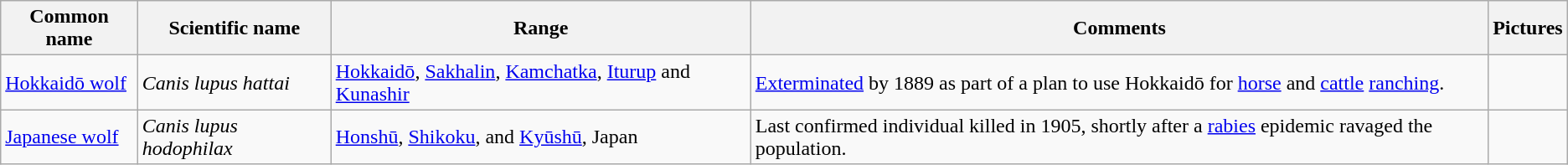<table class="wikitable">
<tr>
<th>Common name</th>
<th>Scientific name</th>
<th>Range</th>
<th class="unsortable">Comments</th>
<th class="unsortable">Pictures</th>
</tr>
<tr>
<td><a href='#'>Hokkaidō wolf</a></td>
<td><em>Canis lupus hattai</em></td>
<td><a href='#'>Hokkaidō</a>, <a href='#'>Sakhalin</a>, <a href='#'>Kamchatka</a>, <a href='#'>Iturup</a> and <a href='#'>Kunashir</a></td>
<td><a href='#'>Exterminated</a> by 1889 as part of a plan to use Hokkaidō for <a href='#'>horse</a> and <a href='#'>cattle</a> <a href='#'>ranching</a>.</td>
<td></td>
</tr>
<tr>
<td><a href='#'>Japanese wolf</a></td>
<td><em>Canis lupus hodophilax</em></td>
<td><a href='#'>Honshū</a>, <a href='#'>Shikoku</a>, and <a href='#'>Kyūshū</a>, Japan</td>
<td>Last confirmed individual killed in 1905, shortly after a <a href='#'>rabies</a> epidemic ravaged the population.</td>
<td></td>
</tr>
</table>
